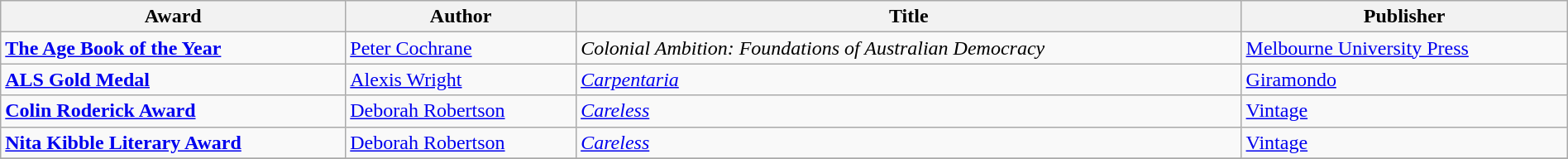<table class="wikitable" width=100%>
<tr>
<th>Award</th>
<th>Author</th>
<th>Title</th>
<th>Publisher</th>
</tr>
<tr>
<td><strong><a href='#'>The Age Book of the Year</a></strong></td>
<td><a href='#'>Peter Cochrane</a></td>
<td><em>Colonial Ambition: Foundations of Australian Democracy</em></td>
<td><a href='#'>Melbourne University Press</a></td>
</tr>
<tr>
<td><strong><a href='#'>ALS Gold Medal</a></strong></td>
<td><a href='#'>Alexis Wright</a></td>
<td><em><a href='#'>Carpentaria</a></em></td>
<td><a href='#'>Giramondo</a></td>
</tr>
<tr>
<td><strong><a href='#'>Colin Roderick Award</a></strong></td>
<td><a href='#'>Deborah Robertson</a></td>
<td><em><a href='#'>Careless</a></em></td>
<td><a href='#'>Vintage</a></td>
</tr>
<tr>
<td><strong><a href='#'>Nita Kibble Literary Award</a></strong></td>
<td><a href='#'>Deborah Robertson</a></td>
<td><em><a href='#'>Careless</a></em></td>
<td><a href='#'>Vintage</a></td>
</tr>
<tr>
</tr>
</table>
